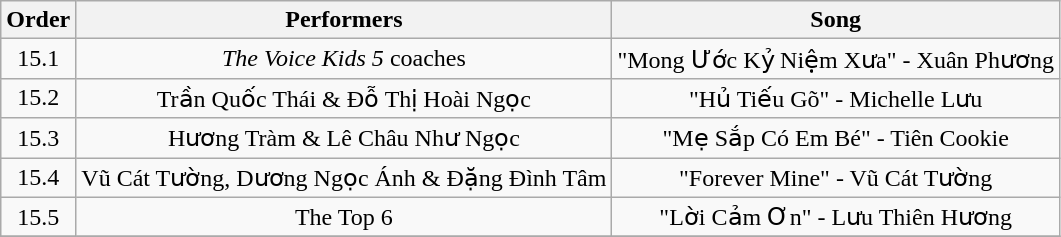<table class="wikitable" style="text-align:center;">
<tr>
<th>Order</th>
<th>Performers</th>
<th>Song</th>
</tr>
<tr>
<td>15.1</td>
<td><em>The Voice Kids 5</em> coaches</td>
<td>"Mong Ước Kỷ Niệm Xưa" - Xuân Phương</td>
</tr>
<tr>
<td>15.2</td>
<td>Trần Quốc Thái & Đỗ Thị Hoài Ngọc</td>
<td>"Hủ Tiếu Gõ" - Michelle Lưu</td>
</tr>
<tr>
<td>15.3</td>
<td>Hương Tràm & Lê Châu Như Ngọc</td>
<td>"Mẹ Sắp Có Em Bé" - Tiên Cookie</td>
</tr>
<tr>
<td>15.4</td>
<td>Vũ Cát Tường, Dương Ngọc Ánh & Đặng Đình Tâm</td>
<td>"Forever Mine" - Vũ Cát Tường</td>
</tr>
<tr>
<td>15.5</td>
<td>The Top 6</td>
<td>"Lời Cảm Ơn" - Lưu Thiên Hương</td>
</tr>
<tr>
</tr>
</table>
